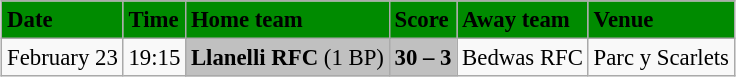<table class="wikitable" style="margin:0.5em auto; font-size:95%">
<tr bgcolor="#008B00">
<td><strong>Date</strong></td>
<td><strong>Time</strong></td>
<td><strong>Home team</strong></td>
<td><strong>Score</strong></td>
<td><strong>Away team</strong></td>
<td><strong>Venue</strong></td>
</tr>
<tr>
<td>February 23</td>
<td>19:15</td>
<td bgcolor="silver"><strong>Llanelli RFC</strong> (1 BP)</td>
<td bgcolor="silver"><strong>30 – 3</strong></td>
<td>Bedwas RFC</td>
<td>Parc y Scarlets</td>
</tr>
</table>
